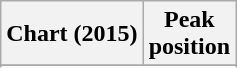<table class="wikitable sortable plainrowheaders" style="text-align:center">
<tr>
<th scope="col">Chart (2015)</th>
<th scope="col">Peak<br>position</th>
</tr>
<tr>
</tr>
<tr>
</tr>
<tr>
</tr>
</table>
